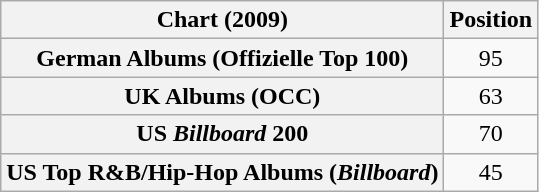<table class="wikitable plainrowheaders sortable" style="text-align:center;">
<tr>
<th scope="col">Chart (2009)</th>
<th scope="col">Position</th>
</tr>
<tr>
<th scope="row">German Albums (Offizielle Top 100)</th>
<td>95</td>
</tr>
<tr>
<th scope="row">UK Albums (OCC)</th>
<td>63</td>
</tr>
<tr>
<th scope="row">US <em>Billboard</em> 200</th>
<td>70</td>
</tr>
<tr>
<th scope="row">US Top R&B/Hip-Hop Albums (<em>Billboard</em>)</th>
<td>45</td>
</tr>
</table>
